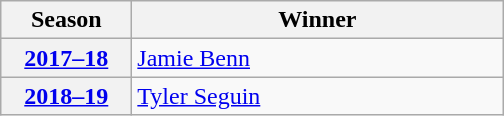<table class="wikitable">
<tr>
<th scope="col" style="width:5em">Season</th>
<th scope="col" style="width:15em">Winner</th>
</tr>
<tr>
<th scope="row"><a href='#'>2017–18</a></th>
<td><a href='#'>Jamie Benn</a></td>
</tr>
<tr>
<th scope="row"><a href='#'>2018–19</a></th>
<td><a href='#'>Tyler Seguin</a></td>
</tr>
</table>
